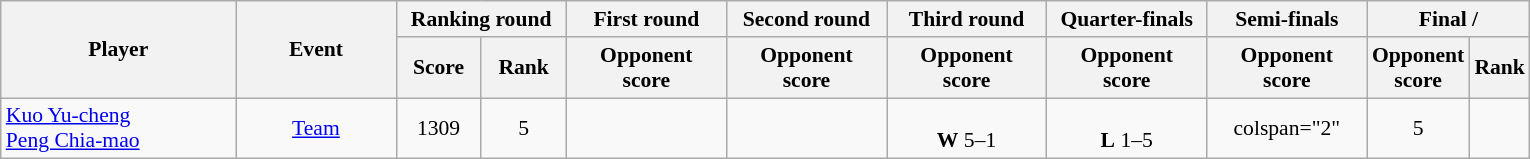<table class="wikitable" style="font-size:90%; text-align:center">
<tr>
<th rowspan="2" width="150">Player</th>
<th rowspan="2" width="100">Event</th>
<th colspan="2">Ranking round</th>
<th width="100">First round</th>
<th width="100">Second round</th>
<th width="100">Third round</th>
<th width="100">Quarter-finals</th>
<th width="100">Semi-finals</th>
<th colspan="2" width="100">Final / </th>
</tr>
<tr>
<th width="50">Score</th>
<th width="50">Rank</th>
<th>Opponent<br>score</th>
<th>Opponent<br>score</th>
<th>Opponent<br>score</th>
<th>Opponent<br>score</th>
<th>Opponent<br>score</th>
<th>Opponent<br>score</th>
<th>Rank</th>
</tr>
<tr>
<td align="left"><a href='#'>Kuo Yu-cheng</a><br><a href='#'>Peng Chia-mao</a></td>
<td rowspan="3"><a href='#'>Team</a></td>
<td>1309</td>
<td>5</td>
<td></td>
<td></td>
<td><br><strong>W</strong> 5–1</td>
<td><br><strong>L</strong> 1–5</td>
<td>colspan="2" </td>
<td>5</td>
</tr>
</table>
